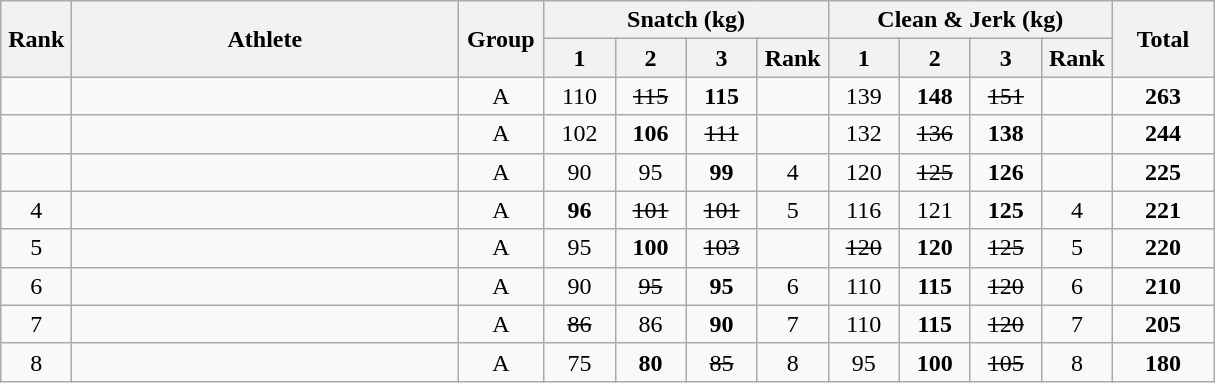<table class = "wikitable" style="text-align:center;">
<tr>
<th rowspan=2 width=40>Rank</th>
<th rowspan=2 width=250>Athlete</th>
<th rowspan=2 width=50>Group</th>
<th colspan=4>Snatch (kg)</th>
<th colspan=4>Clean & Jerk (kg)</th>
<th rowspan=2 width=60>Total</th>
</tr>
<tr>
<th width=40>1</th>
<th width=40>2</th>
<th width=40>3</th>
<th width=40>Rank</th>
<th width=40>1</th>
<th width=40>2</th>
<th width=40>3</th>
<th width=40>Rank</th>
</tr>
<tr>
<td></td>
<td align=left></td>
<td>A</td>
<td>110</td>
<td><s>115</s></td>
<td><strong>115</strong></td>
<td></td>
<td>139</td>
<td><strong>148</strong></td>
<td><s>151</s></td>
<td></td>
<td><strong>263</strong></td>
</tr>
<tr>
<td></td>
<td align=left></td>
<td>A</td>
<td>102</td>
<td><strong>106</strong></td>
<td><s>111</s></td>
<td></td>
<td>132</td>
<td><s>136</s></td>
<td><strong>138</strong></td>
<td></td>
<td><strong>244</strong></td>
</tr>
<tr>
<td></td>
<td align=left></td>
<td>A</td>
<td>90</td>
<td>95</td>
<td><strong>99</strong></td>
<td>4</td>
<td>120</td>
<td><s>125</s></td>
<td><strong>126</strong></td>
<td></td>
<td><strong>225</strong></td>
</tr>
<tr>
<td>4</td>
<td align=left></td>
<td>A</td>
<td><strong>96</strong></td>
<td><s>101</s></td>
<td><s>101</s></td>
<td>5</td>
<td>116</td>
<td>121</td>
<td><strong>125</strong></td>
<td>4</td>
<td><strong>221</strong></td>
</tr>
<tr>
<td>5</td>
<td align=left></td>
<td>A</td>
<td>95</td>
<td><strong>100</strong></td>
<td><s>103</s></td>
<td></td>
<td><s>120</s></td>
<td><strong>120</strong></td>
<td><s>125</s></td>
<td>5</td>
<td><strong>220</strong></td>
</tr>
<tr>
<td>6</td>
<td align=left></td>
<td>A</td>
<td>90</td>
<td><s>95</s></td>
<td><strong>95</strong></td>
<td>6</td>
<td>110</td>
<td><strong>115</strong></td>
<td><s>120</s></td>
<td>6</td>
<td><strong>210</strong></td>
</tr>
<tr>
<td>7</td>
<td align=left></td>
<td>A</td>
<td><s>86</s></td>
<td>86</td>
<td><strong>90</strong></td>
<td>7</td>
<td>110</td>
<td><strong>115</strong></td>
<td><s>120</s></td>
<td>7</td>
<td><strong>205</strong></td>
</tr>
<tr>
<td>8</td>
<td align=left></td>
<td>A</td>
<td>75</td>
<td><strong>80</strong></td>
<td><s>85</s></td>
<td>8</td>
<td>95</td>
<td><strong>100</strong></td>
<td><s>105</s></td>
<td>8</td>
<td><strong>180</strong></td>
</tr>
</table>
